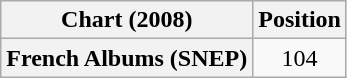<table class="wikitable plainrowheaders" style="text-align:center">
<tr>
<th scope="col">Chart (2008)</th>
<th scope="col">Position</th>
</tr>
<tr>
<th scope="row">French Albums (SNEP)</th>
<td>104</td>
</tr>
</table>
